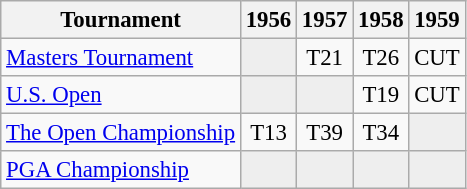<table class="wikitable" style="font-size:95%;text-align:center;">
<tr>
<th>Tournament</th>
<th>1956</th>
<th>1957</th>
<th>1958</th>
<th>1959</th>
</tr>
<tr>
<td align=left><a href='#'>Masters Tournament</a></td>
<td style="background:#eeeeee;"></td>
<td>T21</td>
<td>T26</td>
<td>CUT</td>
</tr>
<tr>
<td align=left><a href='#'>U.S. Open</a></td>
<td style="background:#eeeeee;"></td>
<td style="background:#eeeeee;"></td>
<td>T19</td>
<td>CUT</td>
</tr>
<tr>
<td align=left><a href='#'>The Open Championship</a></td>
<td>T13</td>
<td>T39</td>
<td>T34</td>
<td style="background:#eeeeee;"></td>
</tr>
<tr>
<td align=left><a href='#'>PGA Championship</a></td>
<td style="background:#eeeeee;"></td>
<td style="background:#eeeeee;"></td>
<td style="background:#eeeeee;"></td>
<td style="background:#eeeeee;"></td>
</tr>
</table>
